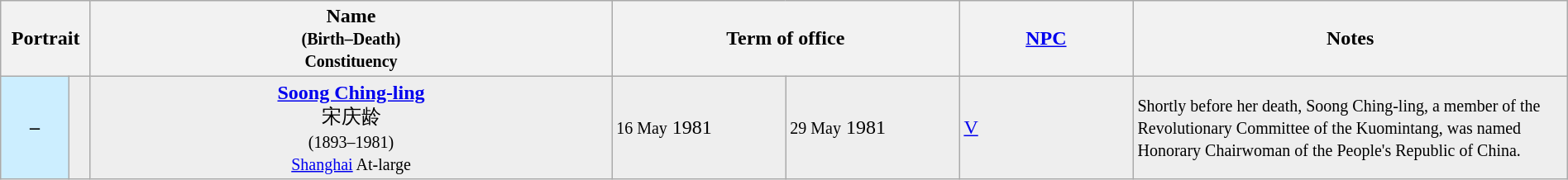<table class="wikitable" width=100%>
<tr>
<th colspan="2" width=5%>Portrait</th>
<th width=30%>Name<br><small>(Birth–Death)<br>Constituency</small></th>
<th colspan="2" width=30%>Term of office</th>
<th width=10%><a href='#'>NPC</a></th>
<th width=25%>Notes</th>
</tr>
<tr bgcolor=#EEEEEE>
<th style="background-color: #CCEEFF" width=20>–</th>
<td></td>
<td align="center"><strong><a href='#'>Soong Ching-ling</a></strong><br><span>宋庆龄</span><small><br>(1893–1981)<br><a href='#'>Shanghai</a> At-large</small></td>
<td width=10%><small>16 May</small> 1981</td>
<td width=10%><small>29 May</small> 1981</td>
<td><a href='#'>V</a></td>
<td><small>Shortly before her death, Soong Ching-ling, a member of the Revolutionary Committee of the Kuomintang, was named Honorary Chairwoman of the People's Republic of China.</small></td>
</tr>
</table>
